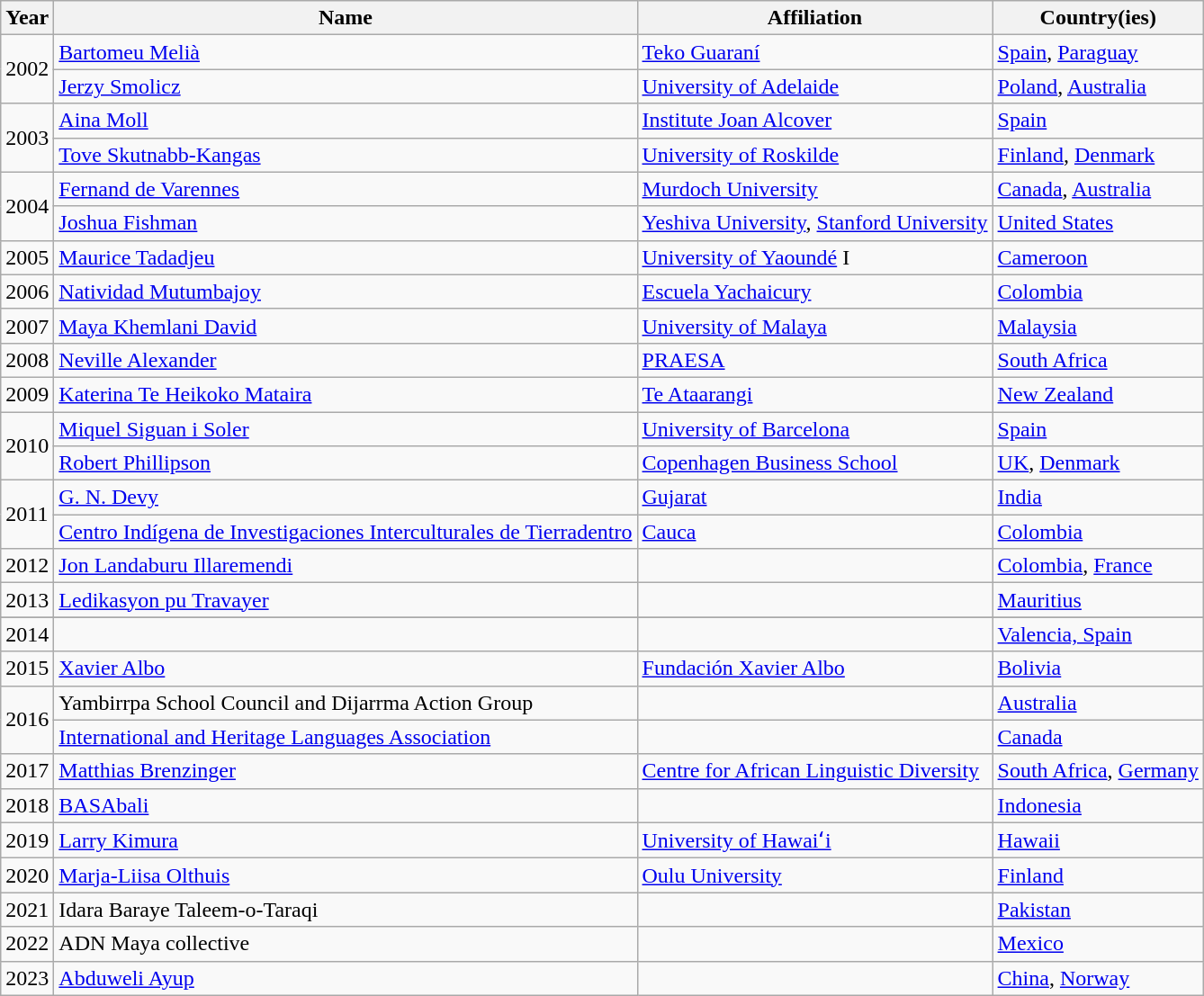<table class="wikitable">
<tr>
<th>Year</th>
<th>Name</th>
<th>Affiliation</th>
<th>Country(ies)</th>
</tr>
<tr>
<td rowspan=2>2002</td>
<td><a href='#'>Bartomeu Melià</a></td>
<td><a href='#'>Teko Guaraní</a></td>
<td><a href='#'>Spain</a>, <a href='#'>Paraguay</a></td>
</tr>
<tr>
<td><a href='#'>Jerzy Smolicz</a></td>
<td><a href='#'>University of Adelaide</a></td>
<td><a href='#'>Poland</a>, <a href='#'>Australia</a></td>
</tr>
<tr>
<td rowspan=2>2003</td>
<td><a href='#'>Aina Moll</a></td>
<td><a href='#'>Institute Joan Alcover</a></td>
<td><a href='#'>Spain</a></td>
</tr>
<tr>
<td><a href='#'>Tove Skutnabb-Kangas</a></td>
<td><a href='#'>University of Roskilde</a></td>
<td><a href='#'>Finland</a>, <a href='#'>Denmark</a></td>
</tr>
<tr>
<td rowspan=2>2004</td>
<td><a href='#'>Fernand de Varennes</a></td>
<td><a href='#'>Murdoch University</a></td>
<td><a href='#'>Canada</a>, <a href='#'>Australia</a></td>
</tr>
<tr>
<td><a href='#'>Joshua Fishman</a></td>
<td><a href='#'>Yeshiva University</a>, <a href='#'>Stanford University</a></td>
<td><a href='#'>United States</a></td>
</tr>
<tr>
<td>2005</td>
<td><a href='#'>Maurice Tadadjeu</a></td>
<td><a href='#'>University of Yaoundé</a> I</td>
<td><a href='#'>Cameroon</a></td>
</tr>
<tr>
<td>2006</td>
<td><a href='#'>Natividad Mutumbajoy</a></td>
<td><a href='#'>Escuela Yachaicury</a></td>
<td><a href='#'>Colombia</a></td>
</tr>
<tr>
<td>2007</td>
<td><a href='#'>Maya Khemlani David</a></td>
<td><a href='#'>University of Malaya</a></td>
<td><a href='#'>Malaysia</a></td>
</tr>
<tr>
<td>2008</td>
<td><a href='#'>Neville Alexander</a></td>
<td><a href='#'>PRAESA</a></td>
<td><a href='#'>South Africa</a></td>
</tr>
<tr>
<td>2009</td>
<td><a href='#'>Katerina Te Heikoko Mataira</a></td>
<td><a href='#'>Te Ataarangi</a></td>
<td><a href='#'>New Zealand</a></td>
</tr>
<tr>
<td rowspan=2>2010</td>
<td><a href='#'>Miquel Siguan i Soler</a></td>
<td><a href='#'>University of Barcelona</a></td>
<td><a href='#'>Spain</a></td>
</tr>
<tr>
<td><a href='#'>Robert Phillipson</a></td>
<td><a href='#'>Copenhagen Business School</a></td>
<td><a href='#'>UK</a>, <a href='#'>Denmark</a></td>
</tr>
<tr>
<td rowspan=2>2011</td>
<td><a href='#'>G. N. Devy</a></td>
<td><a href='#'>Gujarat</a></td>
<td><a href='#'>India</a></td>
</tr>
<tr>
<td><a href='#'>Centro Indígena de Investigaciones Interculturales de Tierradentro</a></td>
<td><a href='#'>Cauca</a></td>
<td><a href='#'>Colombia</a></td>
</tr>
<tr>
<td>2012</td>
<td><a href='#'>Jon Landaburu Illaremendi</a></td>
<td></td>
<td><a href='#'>Colombia</a>, <a href='#'>France</a></td>
</tr>
<tr>
<td>2013</td>
<td><a href='#'>Ledikasyon pu Travayer</a></td>
<td></td>
<td><a href='#'>Mauritius</a></td>
</tr>
<tr>
</tr>
<tr>
<td>2014</td>
<td></td>
<td></td>
<td><a href='#'>Valencia, Spain</a></td>
</tr>
<tr>
<td>2015</td>
<td><a href='#'>Xavier Albo</a></td>
<td><a href='#'>Fundación Xavier Albo</a></td>
<td><a href='#'>Bolivia</a></td>
</tr>
<tr>
<td rowspan="2">2016</td>
<td>Yambirrpa School Council and Dijarrma Action Group</td>
<td></td>
<td><a href='#'>Australia</a></td>
</tr>
<tr>
<td><a href='#'>International and Heritage Languages Association</a></td>
<td></td>
<td><a href='#'>Canada</a></td>
</tr>
<tr>
<td>2017</td>
<td><a href='#'>Matthias Brenzinger</a></td>
<td><a href='#'>Centre for African Linguistic Diversity</a></td>
<td><a href='#'>South Africa</a>, <a href='#'>Germany</a></td>
</tr>
<tr>
<td>2018</td>
<td><a href='#'>BASAbali</a></td>
<td></td>
<td><a href='#'>Indonesia</a></td>
</tr>
<tr>
<td>2019</td>
<td><a href='#'>Larry Kimura</a></td>
<td><a href='#'>University of Hawaiʻi</a></td>
<td><a href='#'>Hawaii</a></td>
</tr>
<tr>
<td>2020</td>
<td><a href='#'>Marja-Liisa Olthuis</a></td>
<td><a href='#'>Oulu University</a></td>
<td><a href='#'>Finland</a></td>
</tr>
<tr>
<td>2021</td>
<td>Idara Baraye Taleem-o-Taraqi</td>
<td></td>
<td><a href='#'>Pakistan</a></td>
</tr>
<tr>
<td>2022</td>
<td>ADN Maya collective</td>
<td></td>
<td><a href='#'>Mexico</a></td>
</tr>
<tr>
<td>2023</td>
<td><a href='#'>Abduweli Ayup</a></td>
<td></td>
<td><a href='#'>China</a>, <a href='#'>Norway</a></td>
</tr>
</table>
